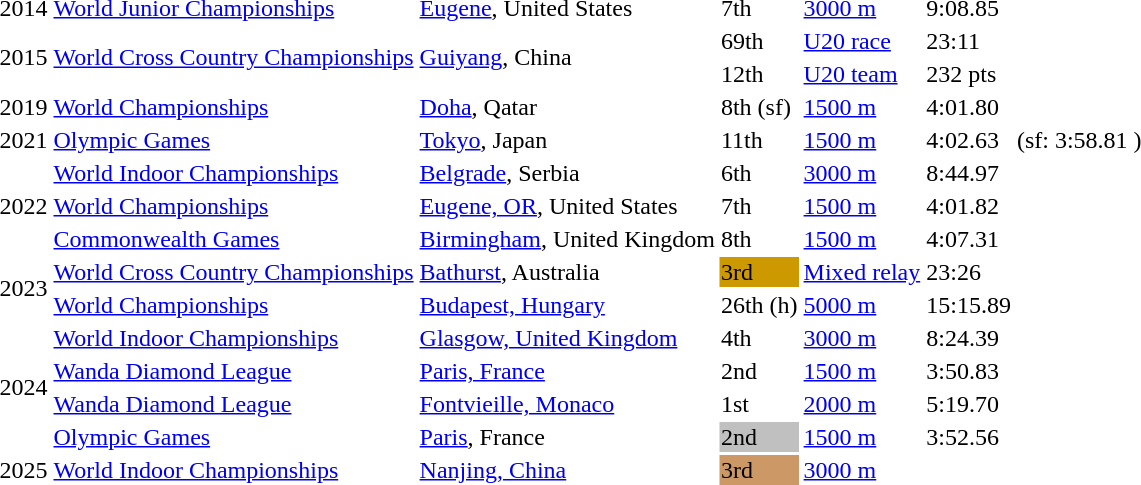<table>
<tr>
<td>2014</td>
<td><a href='#'>World Junior Championships</a></td>
<td><a href='#'>Eugene</a>, United States</td>
<td>7th</td>
<td><a href='#'>3000 m</a></td>
<td>9:08.85</td>
<td></td>
</tr>
<tr>
<td rowspan=2>2015</td>
<td rowspan=2><a href='#'>World Cross Country Championships</a></td>
<td rowspan=2><a href='#'>Guiyang</a>, China</td>
<td>69th</td>
<td><a href='#'>U20 race</a></td>
<td>23:11</td>
<td></td>
</tr>
<tr>
<td>12th</td>
<td><a href='#'>U20 team</a></td>
<td>232 pts</td>
<td></td>
</tr>
<tr>
<td>2019</td>
<td><a href='#'>World Championships</a></td>
<td><a href='#'>Doha</a>, Qatar</td>
<td>8th (sf)</td>
<td><a href='#'>1500 m</a></td>
<td>4:01.80</td>
<td></td>
</tr>
<tr>
<td>2021</td>
<td><a href='#'>Olympic Games</a></td>
<td><a href='#'>Tokyo</a>, Japan</td>
<td>11th</td>
<td><a href='#'>1500 m</a></td>
<td>4:02.63</td>
<td>(sf: 3:58.81 <strong></strong>)</td>
</tr>
<tr>
<td rowspan=3>2022</td>
<td><a href='#'>World Indoor Championships</a></td>
<td><a href='#'>Belgrade</a>, Serbia</td>
<td>6th</td>
<td><a href='#'>3000 m</a> </td>
<td>8:44.97</td>
<td></td>
</tr>
<tr>
<td><a href='#'>World Championships</a></td>
<td><a href='#'>Eugene, OR</a>, United States</td>
<td>7th</td>
<td><a href='#'>1500 m</a></td>
<td>4:01.82</td>
<td></td>
</tr>
<tr>
<td><a href='#'>Commonwealth Games</a></td>
<td><a href='#'>Birmingham</a>, United Kingdom</td>
<td>8th</td>
<td><a href='#'>1500 m</a></td>
<td>4:07.31</td>
<td></td>
</tr>
<tr>
<td rowspan=2>2023</td>
<td><a href='#'>World Cross Country Championships</a></td>
<td><a href='#'>Bathurst</a>, Australia</td>
<td bgcolor=cc9900>3rd</td>
<td><a href='#'>Mixed relay</a></td>
<td>23:26</td>
<td></td>
</tr>
<tr>
<td><a href='#'>World Championships</a></td>
<td><a href='#'>Budapest, Hungary</a></td>
<td>26th (h)</td>
<td><a href='#'>5000 m</a></td>
<td>15:15.89</td>
<td></td>
</tr>
<tr>
<td rowspan=4>2024</td>
<td><a href='#'>World Indoor Championships</a></td>
<td><a href='#'>Glasgow, United Kingdom</a></td>
<td>4th</td>
<td><a href='#'>3000 m</a></td>
<td>8:24.39</td>
<td></td>
</tr>
<tr>
<td><a href='#'>Wanda Diamond League</a></td>
<td><a href='#'>Paris, France</a></td>
<td>2nd</td>
<td><a href='#'>1500 m</a></td>
<td>3:50.83</td>
<td> <strong></strong></td>
</tr>
<tr>
<td><a href='#'>Wanda Diamond League</a></td>
<td><a href='#'>Fontvieille, Monaco</a></td>
<td>1st</td>
<td><a href='#'>2000 m</a></td>
<td>5:19.70</td>
<td> <strong></strong></td>
</tr>
<tr>
<td><a href='#'>Olympic Games</a></td>
<td><a href='#'>Paris</a>, France</td>
<td bgcolor=silver>2nd</td>
<td><a href='#'>1500 m</a></td>
<td>3:52.56</td>
<td></td>
</tr>
<tr>
<td>2025</td>
<td><a href='#'>World Indoor Championships</a></td>
<td><a href='#'>Nanjing, China</a></td>
<td bgcolor=cc9966>3rd</td>
<td><a href='#'>3000 m</a></td>
<td 8:38.28></td>
</tr>
</table>
